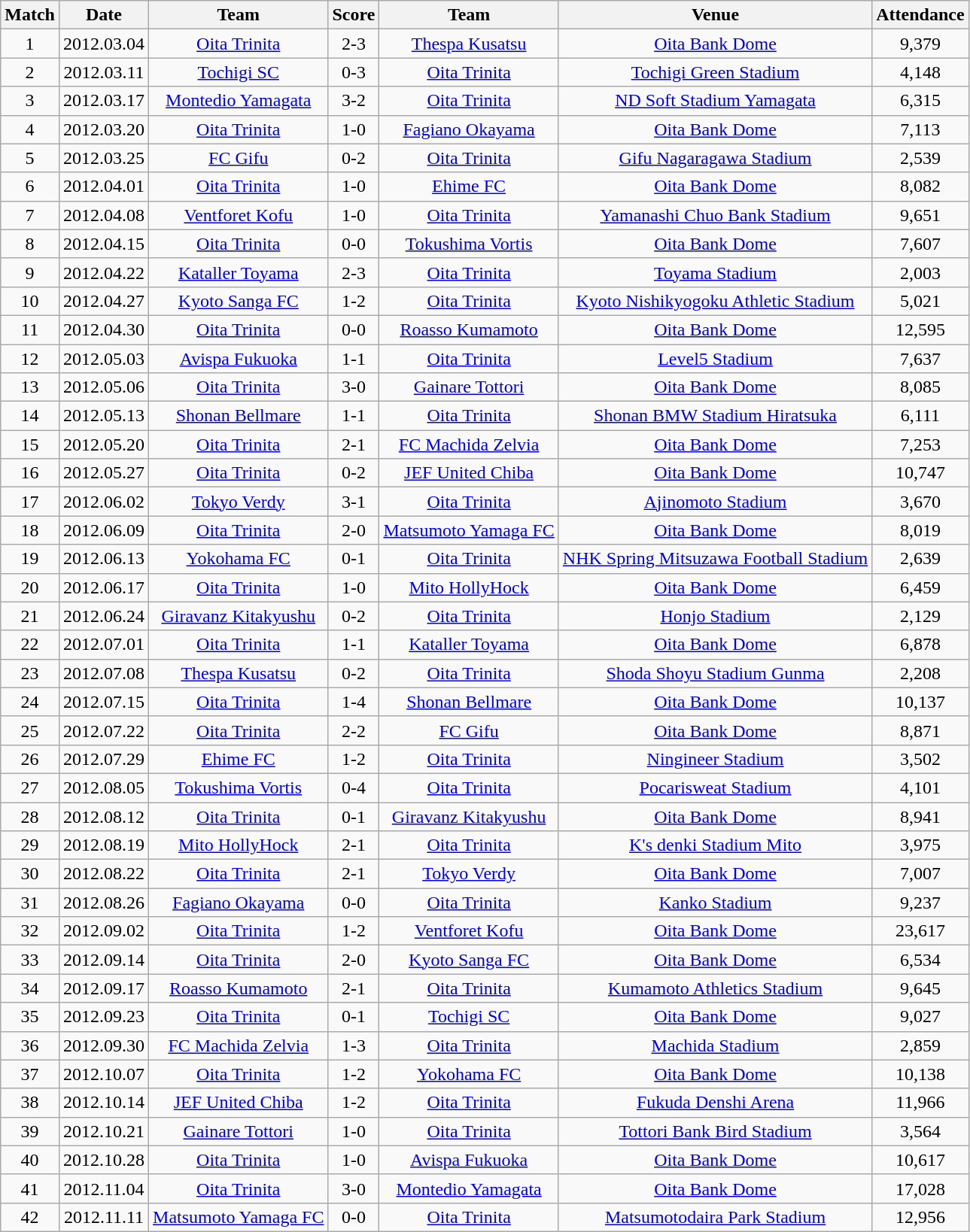<table class="wikitable" style="text-align:center;">
<tr>
<th>Match</th>
<th>Date</th>
<th>Team</th>
<th>Score</th>
<th>Team</th>
<th>Venue</th>
<th>Attendance</th>
</tr>
<tr>
<td>1</td>
<td>2012.03.04</td>
<td><a href='#'>Oita Trinita</a></td>
<td>2-3</td>
<td><a href='#'>Thespa Kusatsu</a></td>
<td><a href='#'>Oita Bank Dome</a></td>
<td>9,379</td>
</tr>
<tr>
<td>2</td>
<td>2012.03.11</td>
<td><a href='#'>Tochigi SC</a></td>
<td>0-3</td>
<td><a href='#'>Oita Trinita</a></td>
<td><a href='#'>Tochigi Green Stadium</a></td>
<td>4,148</td>
</tr>
<tr>
<td>3</td>
<td>2012.03.17</td>
<td><a href='#'>Montedio Yamagata</a></td>
<td>3-2</td>
<td><a href='#'>Oita Trinita</a></td>
<td><a href='#'>ND Soft Stadium Yamagata</a></td>
<td>6,315</td>
</tr>
<tr>
<td>4</td>
<td>2012.03.20</td>
<td><a href='#'>Oita Trinita</a></td>
<td>1-0</td>
<td><a href='#'>Fagiano Okayama</a></td>
<td><a href='#'>Oita Bank Dome</a></td>
<td>7,113</td>
</tr>
<tr>
<td>5</td>
<td>2012.03.25</td>
<td><a href='#'>FC Gifu</a></td>
<td>0-2</td>
<td><a href='#'>Oita Trinita</a></td>
<td><a href='#'>Gifu Nagaragawa Stadium</a></td>
<td>2,539</td>
</tr>
<tr>
<td>6</td>
<td>2012.04.01</td>
<td><a href='#'>Oita Trinita</a></td>
<td>1-0</td>
<td><a href='#'>Ehime FC</a></td>
<td><a href='#'>Oita Bank Dome</a></td>
<td>8,082</td>
</tr>
<tr>
<td>7</td>
<td>2012.04.08</td>
<td><a href='#'>Ventforet Kofu</a></td>
<td>1-0</td>
<td><a href='#'>Oita Trinita</a></td>
<td><a href='#'>Yamanashi Chuo Bank Stadium</a></td>
<td>9,651</td>
</tr>
<tr>
<td>8</td>
<td>2012.04.15</td>
<td><a href='#'>Oita Trinita</a></td>
<td>0-0</td>
<td><a href='#'>Tokushima Vortis</a></td>
<td><a href='#'>Oita Bank Dome</a></td>
<td>7,607</td>
</tr>
<tr>
<td>9</td>
<td>2012.04.22</td>
<td><a href='#'>Kataller Toyama</a></td>
<td>2-3</td>
<td><a href='#'>Oita Trinita</a></td>
<td><a href='#'>Toyama Stadium</a></td>
<td>2,003</td>
</tr>
<tr>
<td>10</td>
<td>2012.04.27</td>
<td><a href='#'>Kyoto Sanga FC</a></td>
<td>1-2</td>
<td><a href='#'>Oita Trinita</a></td>
<td><a href='#'>Kyoto Nishikyogoku Athletic Stadium</a></td>
<td>5,021</td>
</tr>
<tr>
<td>11</td>
<td>2012.04.30</td>
<td><a href='#'>Oita Trinita</a></td>
<td>0-0</td>
<td><a href='#'>Roasso Kumamoto</a></td>
<td><a href='#'>Oita Bank Dome</a></td>
<td>12,595</td>
</tr>
<tr>
<td>12</td>
<td>2012.05.03</td>
<td><a href='#'>Avispa Fukuoka</a></td>
<td>1-1</td>
<td><a href='#'>Oita Trinita</a></td>
<td><a href='#'>Level5 Stadium</a></td>
<td>7,637</td>
</tr>
<tr>
<td>13</td>
<td>2012.05.06</td>
<td><a href='#'>Oita Trinita</a></td>
<td>3-0</td>
<td><a href='#'>Gainare Tottori</a></td>
<td><a href='#'>Oita Bank Dome</a></td>
<td>8,085</td>
</tr>
<tr>
<td>14</td>
<td>2012.05.13</td>
<td><a href='#'>Shonan Bellmare</a></td>
<td>1-1</td>
<td><a href='#'>Oita Trinita</a></td>
<td><a href='#'>Shonan BMW Stadium Hiratsuka</a></td>
<td>6,111</td>
</tr>
<tr>
<td>15</td>
<td>2012.05.20</td>
<td><a href='#'>Oita Trinita</a></td>
<td>2-1</td>
<td><a href='#'>FC Machida Zelvia</a></td>
<td><a href='#'>Oita Bank Dome</a></td>
<td>7,253</td>
</tr>
<tr>
<td>16</td>
<td>2012.05.27</td>
<td><a href='#'>Oita Trinita</a></td>
<td>0-2</td>
<td><a href='#'>JEF United Chiba</a></td>
<td><a href='#'>Oita Bank Dome</a></td>
<td>10,747</td>
</tr>
<tr>
<td>17</td>
<td>2012.06.02</td>
<td><a href='#'>Tokyo Verdy</a></td>
<td>3-1</td>
<td><a href='#'>Oita Trinita</a></td>
<td><a href='#'>Ajinomoto Stadium</a></td>
<td>3,670</td>
</tr>
<tr>
<td>18</td>
<td>2012.06.09</td>
<td><a href='#'>Oita Trinita</a></td>
<td>2-0</td>
<td><a href='#'>Matsumoto Yamaga FC</a></td>
<td><a href='#'>Oita Bank Dome</a></td>
<td>8,019</td>
</tr>
<tr>
<td>19</td>
<td>2012.06.13</td>
<td><a href='#'>Yokohama FC</a></td>
<td>0-1</td>
<td><a href='#'>Oita Trinita</a></td>
<td><a href='#'>NHK Spring Mitsuzawa Football Stadium</a></td>
<td>2,639</td>
</tr>
<tr>
<td>20</td>
<td>2012.06.17</td>
<td><a href='#'>Oita Trinita</a></td>
<td>1-0</td>
<td><a href='#'>Mito HollyHock</a></td>
<td><a href='#'>Oita Bank Dome</a></td>
<td>6,459</td>
</tr>
<tr>
<td>21</td>
<td>2012.06.24</td>
<td><a href='#'>Giravanz Kitakyushu</a></td>
<td>0-2</td>
<td><a href='#'>Oita Trinita</a></td>
<td><a href='#'>Honjo Stadium</a></td>
<td>2,129</td>
</tr>
<tr>
<td>22</td>
<td>2012.07.01</td>
<td><a href='#'>Oita Trinita</a></td>
<td>1-1</td>
<td><a href='#'>Kataller Toyama</a></td>
<td><a href='#'>Oita Bank Dome</a></td>
<td>6,878</td>
</tr>
<tr>
<td>23</td>
<td>2012.07.08</td>
<td><a href='#'>Thespa Kusatsu</a></td>
<td>0-2</td>
<td><a href='#'>Oita Trinita</a></td>
<td><a href='#'>Shoda Shoyu Stadium Gunma</a></td>
<td>2,208</td>
</tr>
<tr>
<td>24</td>
<td>2012.07.15</td>
<td><a href='#'>Oita Trinita</a></td>
<td>1-4</td>
<td><a href='#'>Shonan Bellmare</a></td>
<td><a href='#'>Oita Bank Dome</a></td>
<td>10,137</td>
</tr>
<tr>
<td>25</td>
<td>2012.07.22</td>
<td><a href='#'>Oita Trinita</a></td>
<td>2-2</td>
<td><a href='#'>FC Gifu</a></td>
<td><a href='#'>Oita Bank Dome</a></td>
<td>8,871</td>
</tr>
<tr>
<td>26</td>
<td>2012.07.29</td>
<td><a href='#'>Ehime FC</a></td>
<td>1-2</td>
<td><a href='#'>Oita Trinita</a></td>
<td><a href='#'>Ningineer Stadium</a></td>
<td>3,502</td>
</tr>
<tr>
<td>27</td>
<td>2012.08.05</td>
<td><a href='#'>Tokushima Vortis</a></td>
<td>0-4</td>
<td><a href='#'>Oita Trinita</a></td>
<td><a href='#'>Pocarisweat Stadium</a></td>
<td>4,101</td>
</tr>
<tr>
<td>28</td>
<td>2012.08.12</td>
<td><a href='#'>Oita Trinita</a></td>
<td>0-1</td>
<td><a href='#'>Giravanz Kitakyushu</a></td>
<td><a href='#'>Oita Bank Dome</a></td>
<td>8,941</td>
</tr>
<tr>
<td>29</td>
<td>2012.08.19</td>
<td><a href='#'>Mito HollyHock</a></td>
<td>2-1</td>
<td><a href='#'>Oita Trinita</a></td>
<td><a href='#'>K's denki Stadium Mito</a></td>
<td>3,975</td>
</tr>
<tr>
<td>30</td>
<td>2012.08.22</td>
<td><a href='#'>Oita Trinita</a></td>
<td>2-1</td>
<td><a href='#'>Tokyo Verdy</a></td>
<td><a href='#'>Oita Bank Dome</a></td>
<td>7,007</td>
</tr>
<tr>
<td>31</td>
<td>2012.08.26</td>
<td><a href='#'>Fagiano Okayama</a></td>
<td>0-0</td>
<td><a href='#'>Oita Trinita</a></td>
<td><a href='#'>Kanko Stadium</a></td>
<td>9,237</td>
</tr>
<tr>
<td>32</td>
<td>2012.09.02</td>
<td><a href='#'>Oita Trinita</a></td>
<td>1-2</td>
<td><a href='#'>Ventforet Kofu</a></td>
<td><a href='#'>Oita Bank Dome</a></td>
<td>23,617</td>
</tr>
<tr>
<td>33</td>
<td>2012.09.14</td>
<td><a href='#'>Oita Trinita</a></td>
<td>2-0</td>
<td><a href='#'>Kyoto Sanga FC</a></td>
<td><a href='#'>Oita Bank Dome</a></td>
<td>6,534</td>
</tr>
<tr>
<td>34</td>
<td>2012.09.17</td>
<td><a href='#'>Roasso Kumamoto</a></td>
<td>2-1</td>
<td><a href='#'>Oita Trinita</a></td>
<td><a href='#'>Kumamoto Athletics Stadium</a></td>
<td>9,645</td>
</tr>
<tr>
<td>35</td>
<td>2012.09.23</td>
<td><a href='#'>Oita Trinita</a></td>
<td>0-1</td>
<td><a href='#'>Tochigi SC</a></td>
<td><a href='#'>Oita Bank Dome</a></td>
<td>9,027</td>
</tr>
<tr>
<td>36</td>
<td>2012.09.30</td>
<td><a href='#'>FC Machida Zelvia</a></td>
<td>1-3</td>
<td><a href='#'>Oita Trinita</a></td>
<td><a href='#'>Machida Stadium</a></td>
<td>2,859</td>
</tr>
<tr>
<td>37</td>
<td>2012.10.07</td>
<td><a href='#'>Oita Trinita</a></td>
<td>1-2</td>
<td><a href='#'>Yokohama FC</a></td>
<td><a href='#'>Oita Bank Dome</a></td>
<td>10,138</td>
</tr>
<tr>
<td>38</td>
<td>2012.10.14</td>
<td><a href='#'>JEF United Chiba</a></td>
<td>1-2</td>
<td><a href='#'>Oita Trinita</a></td>
<td><a href='#'>Fukuda Denshi Arena</a></td>
<td>11,966</td>
</tr>
<tr>
<td>39</td>
<td>2012.10.21</td>
<td><a href='#'>Gainare Tottori</a></td>
<td>1-0</td>
<td><a href='#'>Oita Trinita</a></td>
<td><a href='#'>Tottori Bank Bird Stadium</a></td>
<td>3,564</td>
</tr>
<tr>
<td>40</td>
<td>2012.10.28</td>
<td><a href='#'>Oita Trinita</a></td>
<td>1-0</td>
<td><a href='#'>Avispa Fukuoka</a></td>
<td><a href='#'>Oita Bank Dome</a></td>
<td>10,617</td>
</tr>
<tr>
<td>41</td>
<td>2012.11.04</td>
<td><a href='#'>Oita Trinita</a></td>
<td>3-0</td>
<td><a href='#'>Montedio Yamagata</a></td>
<td><a href='#'>Oita Bank Dome</a></td>
<td>17,028</td>
</tr>
<tr>
<td>42</td>
<td>2012.11.11</td>
<td><a href='#'>Matsumoto Yamaga FC</a></td>
<td>0-0</td>
<td><a href='#'>Oita Trinita</a></td>
<td><a href='#'>Matsumotodaira Park Stadium</a></td>
<td>12,956</td>
</tr>
</table>
